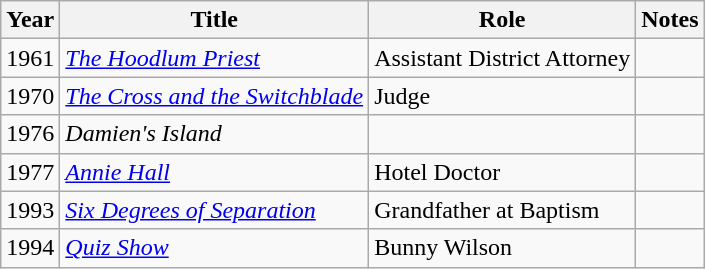<table class="wikitable">
<tr>
<th>Year</th>
<th>Title</th>
<th>Role</th>
<th>Notes</th>
</tr>
<tr>
<td>1961</td>
<td><em><a href='#'>The Hoodlum Priest</a></em></td>
<td>Assistant District Attorney</td>
<td></td>
</tr>
<tr>
<td>1970</td>
<td><em><a href='#'>The Cross and the Switchblade</a></em></td>
<td>Judge</td>
<td></td>
</tr>
<tr>
<td>1976</td>
<td><em>Damien's Island</em></td>
<td></td>
<td></td>
</tr>
<tr>
<td>1977</td>
<td><em><a href='#'>Annie Hall</a></em></td>
<td>Hotel Doctor</td>
<td></td>
</tr>
<tr>
<td>1993</td>
<td><em><a href='#'>Six Degrees of Separation</a></em></td>
<td>Grandfather at Baptism</td>
<td></td>
</tr>
<tr>
<td>1994</td>
<td><em><a href='#'>Quiz Show</a></em></td>
<td>Bunny Wilson</td>
<td></td>
</tr>
</table>
